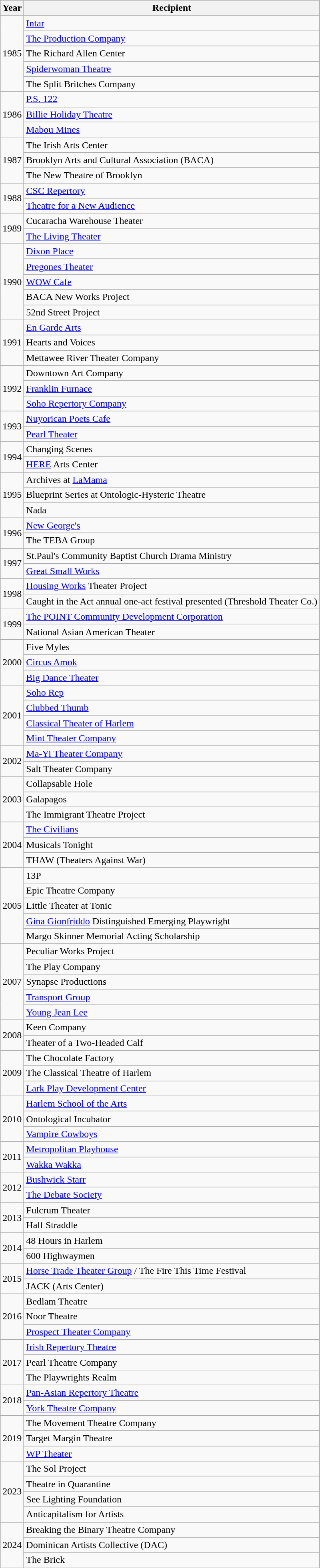<table class="wikitable">
<tr>
<th>Year</th>
<th>Recipient</th>
</tr>
<tr>
<td rowspan="5">1985</td>
<td><a href='#'>Intar</a></td>
</tr>
<tr>
<td><a href='#'>The Production Company</a></td>
</tr>
<tr>
<td>The Richard Allen Center</td>
</tr>
<tr>
<td><a href='#'>Spiderwoman Theatre</a></td>
</tr>
<tr>
<td>The Split Britches Company</td>
</tr>
<tr>
<td rowspan="3">1986</td>
<td><a href='#'>P.S. 122</a></td>
</tr>
<tr>
<td><a href='#'>Billie Holiday Theatre</a></td>
</tr>
<tr>
<td><a href='#'>Mabou Mines</a></td>
</tr>
<tr>
<td rowspan="3">1987</td>
<td>The Irish Arts Center</td>
</tr>
<tr>
<td>Brooklyn Arts and Cultural Association (BACA)</td>
</tr>
<tr>
<td>The New Theatre of Brooklyn</td>
</tr>
<tr>
<td rowspan="2">1988</td>
<td><a href='#'>CSC Repertory</a></td>
</tr>
<tr>
<td><a href='#'>Theatre for a New Audience</a></td>
</tr>
<tr>
<td rowspan="2">1989</td>
<td>Cucaracha Warehouse Theater</td>
</tr>
<tr>
<td><a href='#'>The Living Theater</a></td>
</tr>
<tr>
<td rowspan="5">1990</td>
<td><a href='#'>Dixon Place</a></td>
</tr>
<tr>
<td><a href='#'>Pregones Theater</a></td>
</tr>
<tr>
<td><a href='#'>WOW Cafe</a></td>
</tr>
<tr>
<td>BACA New Works Project</td>
</tr>
<tr>
<td>52nd Street Project</td>
</tr>
<tr>
<td rowspan="3">1991</td>
<td><a href='#'>En Garde Arts</a></td>
</tr>
<tr>
<td>Hearts and Voices</td>
</tr>
<tr>
<td>Mettawee River Theater Company</td>
</tr>
<tr>
<td rowspan="3">1992</td>
<td>Downtown Art Company</td>
</tr>
<tr>
<td><a href='#'>Franklin Furnace</a></td>
</tr>
<tr>
<td><a href='#'>Soho Repertory Company</a></td>
</tr>
<tr>
<td rowspan="2">1993</td>
<td><a href='#'>Nuyorican Poets Cafe</a></td>
</tr>
<tr>
<td><a href='#'>Pearl Theater</a></td>
</tr>
<tr>
<td rowspan="2">1994</td>
<td>Changing Scenes</td>
</tr>
<tr>
<td><a href='#'>HERE</a> Arts Center</td>
</tr>
<tr>
<td rowspan="3">1995</td>
<td>Archives at <a href='#'>LaMama</a></td>
</tr>
<tr>
<td>Blueprint Series at Ontologic-Hysteric Theatre</td>
</tr>
<tr>
<td>Nada</td>
</tr>
<tr>
<td rowspan="2">1996</td>
<td><a href='#'>New George's</a></td>
</tr>
<tr>
<td>The TEBA Group</td>
</tr>
<tr>
<td rowspan="2">1997</td>
<td>St.Paul's Community Baptist Church Drama Ministry</td>
</tr>
<tr>
<td><a href='#'>Great Small Works</a></td>
</tr>
<tr>
<td rowspan="2">1998</td>
<td><a href='#'>Housing Works</a> Theater Project</td>
</tr>
<tr>
<td>Caught in the Act annual one-act festival presented (Threshold Theater Co.)</td>
</tr>
<tr>
<td rowspan="2">1999</td>
<td><a href='#'>The POINT Community Development Corporation</a></td>
</tr>
<tr>
<td>National Asian American Theater</td>
</tr>
<tr>
<td rowspan="3">2000</td>
<td>Five Myles</td>
</tr>
<tr>
<td><a href='#'>Circus Amok</a></td>
</tr>
<tr>
<td><a href='#'>Big Dance Theater</a></td>
</tr>
<tr>
<td rowspan="4">2001</td>
<td><a href='#'>Soho Rep</a></td>
</tr>
<tr>
<td><a href='#'>Clubbed Thumb</a></td>
</tr>
<tr>
<td><a href='#'>Classical Theater of Harlem</a></td>
</tr>
<tr>
<td><a href='#'>Mint Theater Company</a></td>
</tr>
<tr>
<td rowspan="2">2002</td>
<td><a href='#'>Ma-Yi Theater Company</a></td>
</tr>
<tr>
<td>Salt Theater Company</td>
</tr>
<tr>
<td rowspan="3">2003</td>
<td>Collapsable Hole</td>
</tr>
<tr>
<td>Galapagos</td>
</tr>
<tr>
<td>The Immigrant Theatre Project</td>
</tr>
<tr>
<td rowspan="3">2004</td>
<td><a href='#'>The Civilians</a></td>
</tr>
<tr>
<td>Musicals Tonight</td>
</tr>
<tr>
<td>THAW (Theaters Against War)</td>
</tr>
<tr>
<td rowspan="5">2005</td>
<td>13P</td>
</tr>
<tr>
<td>Epic Theatre Company</td>
</tr>
<tr>
<td>Little Theater at Tonic</td>
</tr>
<tr>
<td><a href='#'>Gina Gionfriddo</a> Distinguished Emerging Playwright</td>
</tr>
<tr>
<td>Margo Skinner Memorial Acting Scholarship</td>
</tr>
<tr>
<td rowspan="5">2007</td>
<td>Peculiar Works Project</td>
</tr>
<tr>
<td>The Play Company</td>
</tr>
<tr>
<td>Synapse Productions</td>
</tr>
<tr>
<td><a href='#'>Transport Group</a></td>
</tr>
<tr>
<td><a href='#'>Young Jean Lee</a></td>
</tr>
<tr>
<td rowspan="2">2008</td>
<td>Keen Company</td>
</tr>
<tr>
<td>Theater of a Two-Headed Calf</td>
</tr>
<tr>
<td rowspan="3">2009</td>
<td>The Chocolate Factory</td>
</tr>
<tr>
<td>The Classical Theatre of Harlem</td>
</tr>
<tr>
<td><a href='#'>Lark Play Development Center</a></td>
</tr>
<tr>
<td rowspan="3">2010</td>
<td><a href='#'>Harlem School of the Arts</a></td>
</tr>
<tr>
<td>Ontological Incubator</td>
</tr>
<tr>
<td><a href='#'>Vampire Cowboys</a></td>
</tr>
<tr>
<td rowspan="2">2011</td>
<td><a href='#'>Metropolitan Playhouse</a></td>
</tr>
<tr>
<td><a href='#'>Wakka Wakka</a></td>
</tr>
<tr>
<td rowspan="2">2012</td>
<td><a href='#'>Bushwick Starr</a></td>
</tr>
<tr>
<td><a href='#'>The Debate Society</a></td>
</tr>
<tr>
<td rowspan="2">2013</td>
<td>Fulcrum Theater</td>
</tr>
<tr>
<td>Half Straddle</td>
</tr>
<tr>
<td rowspan="2">2014</td>
<td>48 Hours in Harlem</td>
</tr>
<tr>
<td>600 Highwaymen</td>
</tr>
<tr>
<td rowspan="2">2015</td>
<td><a href='#'>Horse Trade Theater Group</a> / The Fire This Time Festival</td>
</tr>
<tr>
<td>JACK (Arts Center)</td>
</tr>
<tr>
<td rowspan="3">2016</td>
<td>Bedlam Theatre</td>
</tr>
<tr>
<td>Noor Theatre</td>
</tr>
<tr>
<td><a href='#'>Prospect Theater Company</a></td>
</tr>
<tr>
<td rowspan="3">2017</td>
<td><a href='#'>Irish Repertory Theatre</a></td>
</tr>
<tr>
<td>Pearl Theatre Company</td>
</tr>
<tr>
<td>The Playwrights Realm</td>
</tr>
<tr>
<td rowspan="2">2018</td>
<td><a href='#'>Pan-Asian Repertory Theatre</a></td>
</tr>
<tr>
<td><a href='#'>York Theatre Company</a></td>
</tr>
<tr>
<td rowspan="3">2019</td>
<td>The Movement Theatre Company</td>
</tr>
<tr>
<td>Target Margin Theatre</td>
</tr>
<tr>
<td><a href='#'>WP Theater</a></td>
</tr>
<tr>
<td rowspan="4">2023</td>
<td>The Sol Project</td>
</tr>
<tr>
<td>Theatre in Quarantine</td>
</tr>
<tr>
<td>See Lighting Foundation</td>
</tr>
<tr>
<td>Anticapitalism for Artists</td>
</tr>
<tr>
<td rowspan="3">2024</td>
<td>Breaking the Binary Theatre Company</td>
</tr>
<tr>
<td>Dominican Artists Collective (DAC)</td>
</tr>
<tr>
<td>The Brick</td>
</tr>
</table>
